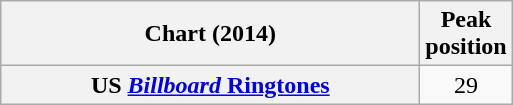<table class="wikitable sortable plainrowheaders">
<tr>
<th scope="col" style="width:17em;">Chart (2014)</th>
<th scope="col">Peak<br>position</th>
</tr>
<tr>
<th scope="row">US <a href='#'><em>Billboard</em> Ringtones</a></th>
<td style="text-align:center;">29</td>
</tr>
</table>
